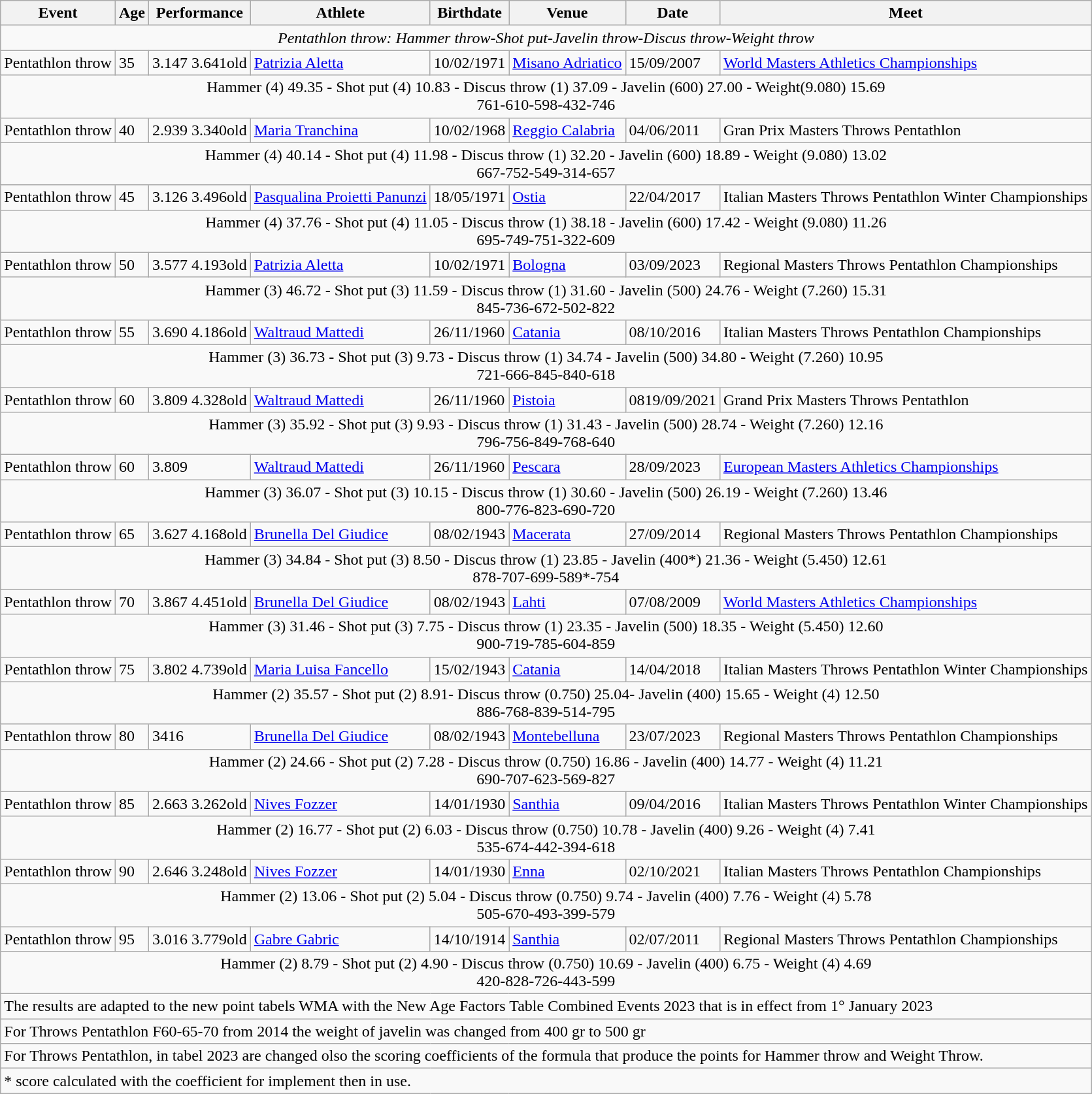<table class="wikitable" width= style="font-size:90%; text-align:center">
<tr>
<th>Event</th>
<th>Age</th>
<th>Performance</th>
<th>Athlete</th>
<th>Birthdate</th>
<th>Venue</th>
<th>Date</th>
<th>Meet</th>
</tr>
<tr>
<td colspan=8 align=center><em>Pentathlon throw: Hammer throw-Shot put-Javelin throw-Discus throw-Weight throw</em></td>
</tr>
<tr>
<td>Pentathlon throw</td>
<td>35</td>
<td>3.147 3.641old</td>
<td align=left><a href='#'>Patrizia Aletta</a></td>
<td>10/02/1971</td>
<td align=left><a href='#'>Misano Adriatico</a></td>
<td>15/09/2007</td>
<td><a href='#'>World Masters Athletics Championships</a></td>
</tr>
<tr>
<td colspan=8 align=center>Hammer (4) 49.35 - Shot put (4) 10.83 - Discus throw (1) 37.09 - Javelin (600) 27.00 - Weight(9.080) 15.69<br>761-610-598-432-746</td>
</tr>
<tr>
<td>Pentathlon throw</td>
<td>40</td>
<td>2.939 3.340old</td>
<td align=left><a href='#'>Maria Tranchina</a></td>
<td>10/02/1968</td>
<td align=left><a href='#'>Reggio Calabria</a></td>
<td>04/06/2011</td>
<td>Gran Prix Masters Throws Pentathlon</td>
</tr>
<tr>
<td colspan=8 align=center>Hammer (4) 40.14 - Shot put (4) 11.98 - Discus throw (1) 32.20 - Javelin (600) 18.89 - Weight (9.080) 13.02<br>667-752-549-314-657</td>
</tr>
<tr>
<td>Pentathlon throw</td>
<td>45</td>
<td>3.126 3.496old</td>
<td align=left><a href='#'>Pasqualina Proietti Panunzi</a></td>
<td>18/05/1971</td>
<td align=left><a href='#'>Ostia</a></td>
<td>22/04/2017</td>
<td>Italian Masters Throws Pentathlon Winter Championships</td>
</tr>
<tr>
<td colspan=8 align=center>Hammer (4) 37.76 - Shot put (4) 11.05 - Discus throw (1) 38.18 - Javelin (600) 17.42 - Weight (9.080) 11.26<br>695-749-751-322-609</td>
</tr>
<tr>
<td>Pentathlon throw</td>
<td>50</td>
<td>3.577 4.193old</td>
<td align=left><a href='#'>Patrizia Aletta</a></td>
<td>10/02/1971</td>
<td align=left><a href='#'>Bologna</a></td>
<td>03/09/2023</td>
<td>Regional Masters Throws Pentathlon Championships</td>
</tr>
<tr>
<td colspan=8 align=center>Hammer (3) 46.72 - Shot put (3) 11.59 - Discus throw (1) 31.60 - Javelin (500) 24.76 - Weight (7.260) 15.31<br>845-736-672-502-822</td>
</tr>
<tr>
<td>Pentathlon throw</td>
<td>55</td>
<td>3.690 4.186old</td>
<td align=left><a href='#'>Waltraud Mattedi</a></td>
<td>26/11/1960</td>
<td align=left><a href='#'>Catania</a></td>
<td>08/10/2016</td>
<td>Italian Masters Throws Pentathlon Championships</td>
</tr>
<tr>
<td colspan=8 align=center>Hammer (3) 36.73 - Shot put (3) 9.73 - Discus throw (1) 34.74 - Javelin (500) 34.80 - Weight (7.260) 10.95<br>721-666-845-840-618</td>
</tr>
<tr>
<td>Pentathlon throw</td>
<td>60</td>
<td>3.809 4.328old</td>
<td align=left><a href='#'>Waltraud Mattedi</a></td>
<td>26/11/1960</td>
<td align=left><a href='#'>Pistoia</a></td>
<td>0819/09/2021</td>
<td>Grand Prix Masters Throws Pentathlon</td>
</tr>
<tr>
<td colspan=8 align=center>Hammer (3) 35.92 - Shot put (3) 9.93 - Discus throw (1) 31.43 - Javelin (500) 28.74 - Weight (7.260) 12.16<br>796-756-849-768-640</td>
</tr>
<tr>
<td>Pentathlon throw</td>
<td>60</td>
<td>3.809</td>
<td align=left><a href='#'>Waltraud Mattedi</a></td>
<td>26/11/1960</td>
<td align=left><a href='#'>Pescara</a></td>
<td>28/09/2023</td>
<td><a href='#'>European Masters Athletics Championships</a></td>
</tr>
<tr>
<td colspan=8 align=center>Hammer (3) 36.07 - Shot put (3) 10.15 - Discus throw (1) 30.60 - Javelin (500) 26.19 - Weight (7.260) 13.46<br>800-776-823-690-720</td>
</tr>
<tr>
<td>Pentathlon throw</td>
<td>65</td>
<td>3.627 4.168old</td>
<td align=left><a href='#'>Brunella Del Giudice</a></td>
<td>08/02/1943</td>
<td align=left><a href='#'>Macerata</a></td>
<td>27/09/2014</td>
<td>Regional Masters Throws Pentathlon Championships</td>
</tr>
<tr>
<td colspan=8 align=center>Hammer (3) 34.84 - Shot put (3) 8.50 - Discus throw (1) 23.85 - Javelin (400*) 21.36 - Weight (5.450) 12.61<br>878-707-699-589*-754</td>
</tr>
<tr>
<td>Pentathlon throw</td>
<td>70</td>
<td>3.867 4.451old</td>
<td align=left><a href='#'>Brunella Del Giudice</a></td>
<td>08/02/1943</td>
<td align=left><a href='#'>Lahti</a></td>
<td>07/08/2009</td>
<td><a href='#'>World Masters Athletics Championships</a></td>
</tr>
<tr>
<td colspan=8 align=center>Hammer (3) 31.46 - Shot put (3) 7.75 - Discus throw (1) 23.35 - Javelin (500) 18.35 - Weight (5.450) 12.60<br>900-719-785-604-859</td>
</tr>
<tr>
<td>Pentathlon throw</td>
<td>75</td>
<td>3.802  4.739old</td>
<td align=left><a href='#'>Maria Luisa Fancello</a></td>
<td>15/02/1943</td>
<td align=left><a href='#'>Catania</a></td>
<td>14/04/2018</td>
<td>Italian Masters Throws Pentathlon Winter Championships</td>
</tr>
<tr>
<td colspan=8 align=center>Hammer (2) 35.57 - Shot put (2) 8.91- Discus throw (0.750) 25.04- Javelin (400) 15.65 - Weight (4) 12.50<br>886-768-839-514-795</td>
</tr>
<tr>
<td>Pentathlon throw</td>
<td>80</td>
<td>3416</td>
<td align=left><a href='#'>Brunella Del Giudice</a></td>
<td>08/02/1943</td>
<td align=left><a href='#'>Montebelluna</a></td>
<td>23/07/2023</td>
<td>Regional Masters Throws Pentathlon Championships</td>
</tr>
<tr>
<td colspan=8 align=center>Hammer (2) 24.66 - Shot put (2) 7.28 - Discus throw (0.750) 16.86 - Javelin (400) 14.77 - Weight (4) 11.21<br>690-707-623-569-827</td>
</tr>
<tr>
<td>Pentathlon throw</td>
<td>85</td>
<td>2.663 3.262old</td>
<td align=left><a href='#'>Nives Fozzer</a></td>
<td>14/01/1930</td>
<td align=left><a href='#'>Santhia</a></td>
<td>09/04/2016</td>
<td>Italian Masters Throws Pentathlon Winter Championships</td>
</tr>
<tr>
<td colspan=8 align=center>Hammer (2) 16.77 - Shot put (2) 6.03 - Discus throw (0.750) 10.78 - Javelin (400) 9.26 - Weight (4) 7.41<br>535-674-442-394-618</td>
</tr>
<tr>
<td>Pentathlon throw</td>
<td>90</td>
<td>2.646  3.248old</td>
<td align=left><a href='#'>Nives Fozzer</a></td>
<td>14/01/1930</td>
<td align=left><a href='#'>Enna</a></td>
<td>02/10/2021</td>
<td>Italian Masters Throws Pentathlon Championships</td>
</tr>
<tr>
<td colspan=8 align=center>Hammer (2) 13.06 - Shot put (2) 5.04 - Discus throw (0.750) 9.74 - Javelin (400) 7.76 - Weight (4) 5.78<br>505-670-493-399-579</td>
</tr>
<tr>
<td>Pentathlon throw</td>
<td>95</td>
<td>3.016 3.779old</td>
<td align=left><a href='#'>Gabre Gabric</a></td>
<td>14/10/1914</td>
<td align=left><a href='#'>Santhia</a></td>
<td>02/07/2011</td>
<td>Regional Masters Throws Pentathlon Championships</td>
</tr>
<tr>
<td colspan=8 align=center>Hammer (2) 8.79 - Shot put (2) 4.90 - Discus throw (0.750) 10.69 - Javelin (400) 6.75 - Weight (4) 4.69<br>420-828-726-443-599</td>
</tr>
<tr>
<td colspan=8 align=left>The results are adapted to the new point tabels WMA with the  New Age Factors Table Combined Events 2023 that is in effect   from  1° January 2023</td>
</tr>
<tr>
<td colspan=8 align=left>For Throws Pentathlon F60-65-70 from 2014 the weight of javelin was changed from 400 gr to 500 gr</td>
</tr>
<tr>
<td colspan=8 align=left>For Throws Pentathlon, in tabel 2023 are changed olso the scoring coefficients of the formula that produce the points for Hammer throw and Weight Throw.</td>
</tr>
<tr>
<td colspan=8 align=left>* score calculated with the coefficient for implement then in use.</td>
</tr>
</table>
